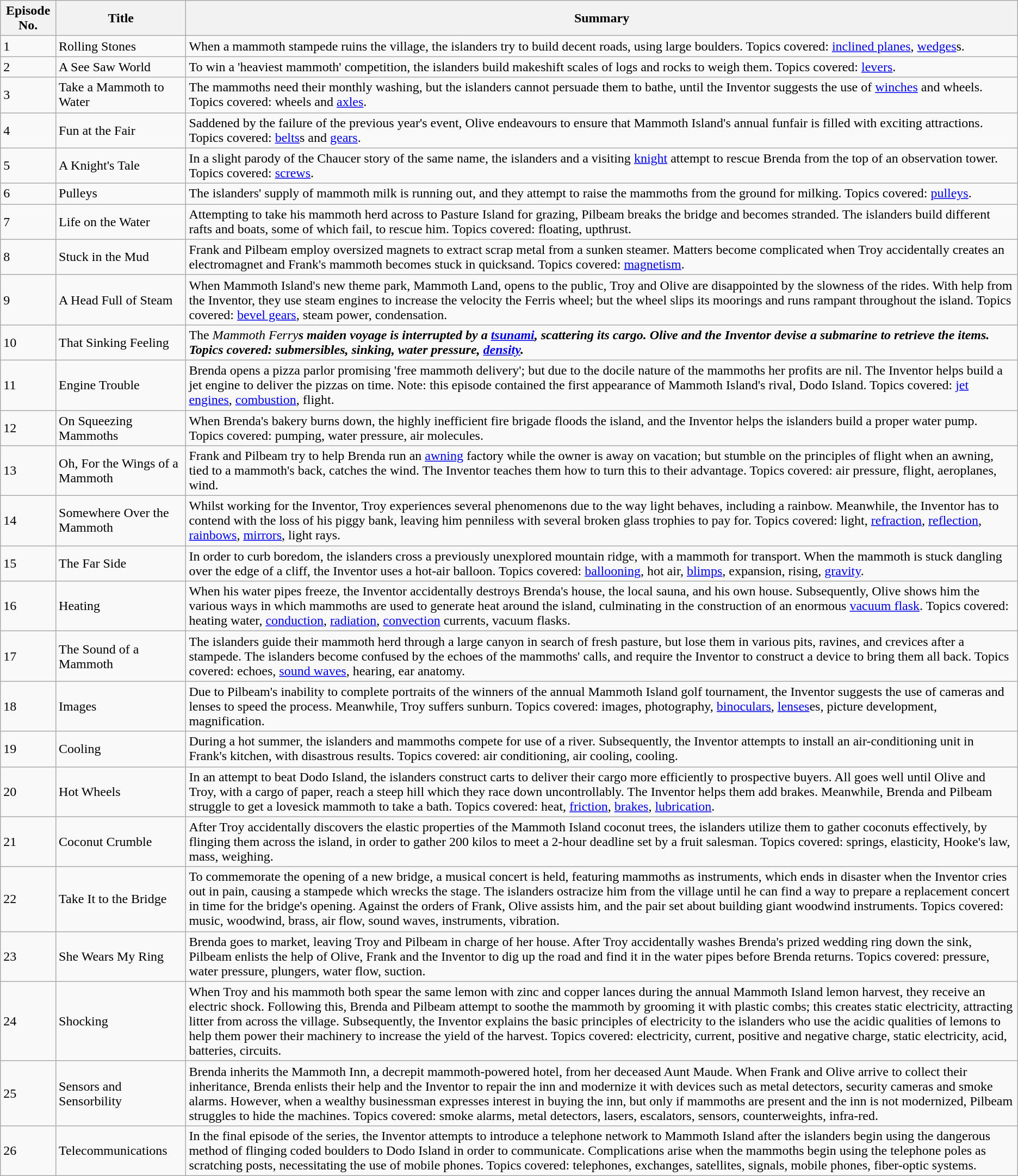<table class="wikitable">
<tr>
<th>Episode No.</th>
<th>Title</th>
<th>Summary</th>
</tr>
<tr>
<td>1</td>
<td>Rolling Stones</td>
<td>When a mammoth stampede ruins the village, the islanders try to build decent roads, using large boulders. Topics covered: <a href='#'>inclined planes</a>, <a href='#'>wedges</a>s.</td>
</tr>
<tr>
<td>2</td>
<td>A See Saw World</td>
<td>To win a 'heaviest mammoth' competition, the islanders build makeshift scales of logs and rocks to weigh them. Topics covered: <a href='#'>levers</a>.</td>
</tr>
<tr>
<td>3</td>
<td>Take a Mammoth to Water</td>
<td>The mammoths need their monthly washing, but the islanders cannot persuade them to bathe, until the Inventor suggests the use of <a href='#'>winches</a> and wheels. Topics covered: wheels and <a href='#'>axles</a>.</td>
</tr>
<tr>
<td>4</td>
<td>Fun at the Fair</td>
<td>Saddened by the failure of the previous year's event, Olive endeavours to ensure that Mammoth Island's annual funfair is filled with exciting attractions. Topics covered: <a href='#'>belts</a>s and <a href='#'>gears</a>.</td>
</tr>
<tr>
<td>5</td>
<td>A Knight's Tale</td>
<td>In a slight parody of the Chaucer story of the same name, the islanders and a visiting <a href='#'>knight</a> attempt to rescue Brenda from the top of an observation tower. Topics covered: <a href='#'>screws</a>.</td>
</tr>
<tr>
<td>6</td>
<td>Pulleys</td>
<td>The islanders' supply of mammoth milk is running out, and they attempt to raise the mammoths from the ground for milking. Topics covered: <a href='#'>pulleys</a>.</td>
</tr>
<tr>
<td>7</td>
<td>Life on the Water</td>
<td>Attempting to take his mammoth herd across to Pasture Island for grazing, Pilbeam breaks the bridge and becomes stranded. The islanders build different rafts and boats, some of which fail, to rescue him. Topics covered: floating, upthrust.</td>
</tr>
<tr>
<td>8</td>
<td>Stuck in the Mud</td>
<td>Frank and Pilbeam employ oversized magnets to extract scrap metal from a sunken steamer. Matters become complicated when Troy accidentally creates an electromagnet and Frank's mammoth becomes stuck in quicksand. Topics covered: <a href='#'>magnetism</a>.</td>
</tr>
<tr>
<td>9</td>
<td>A Head Full of Steam</td>
<td>When Mammoth Island's new theme park, Mammoth Land, opens to the public, Troy and Olive are disappointed by the slowness of the rides. With help from the Inventor, they use steam engines to increase the velocity the Ferris wheel; but the wheel slips its moorings and runs rampant throughout the island. Topics covered: <a href='#'>bevel gears</a>, steam power, condensation.</td>
</tr>
<tr>
<td>10</td>
<td>That Sinking Feeling</td>
<td>The <em>Mammoth Ferry<strong>s maiden voyage is interrupted by a <a href='#'>tsunami</a>, scattering its cargo. Olive and the Inventor devise a submarine to retrieve the items. Topics covered: submersibles, sinking, water pressure, <a href='#'>density</a>.</td>
</tr>
<tr>
<td>11</td>
<td>Engine Trouble</td>
<td>Brenda opens a pizza parlor promising 'free mammoth delivery'; but due to the docile nature of the mammoths her profits are nil. The Inventor helps build a jet engine to deliver the pizzas on time. Note: this episode contained the first appearance of Mammoth Island's rival, Dodo Island. Topics covered: <a href='#'>jet engines</a>, <a href='#'>combustion</a>, flight.</td>
</tr>
<tr>
<td>12</td>
<td>On Squeezing Mammoths</td>
<td>When Brenda's bakery burns down, the highly inefficient fire brigade floods the island, and the Inventor helps the islanders build a proper water pump. Topics covered: pumping, water pressure, air molecules.</td>
</tr>
<tr>
<td>13</td>
<td>Oh, For the Wings of a Mammoth</td>
<td>Frank and Pilbeam try to help Brenda run an <a href='#'>awning</a> factory while the owner is away on vacation; but stumble on the principles of flight when an awning, tied to a mammoth's back, catches the wind. The Inventor teaches them how to turn this to their advantage. Topics covered: air pressure, flight, aeroplanes, wind.</td>
</tr>
<tr>
<td>14</td>
<td>Somewhere Over the Mammoth</td>
<td>Whilst working for the Inventor, Troy experiences several phenomenons due to the way light behaves, including a rainbow. Meanwhile, the Inventor has to contend with the loss of his piggy bank, leaving him penniless with several broken glass trophies to pay for. Topics covered: light, <a href='#'>refraction</a>, <a href='#'>reflection</a>, <a href='#'>rainbows</a>, <a href='#'>mirrors</a>, light rays.</td>
</tr>
<tr>
<td>15</td>
<td>The Far Side</td>
<td>In order to curb boredom, the islanders cross a previously unexplored mountain ridge, with a mammoth for transport. When the mammoth is stuck dangling over the edge of a cliff, the Inventor uses a hot-air balloon. Topics covered: <a href='#'>ballooning</a>, hot air, <a href='#'>blimps</a>, expansion, rising, <a href='#'>gravity</a>.</td>
</tr>
<tr>
<td>16</td>
<td>Heating</td>
<td>When his water pipes freeze, the Inventor accidentally destroys Brenda's house, the local sauna, and his own house. Subsequently, Olive shows him the various ways in which mammoths are used to generate heat around the island, culminating in the construction of an enormous <a href='#'>vacuum flask</a>. Topics covered: heating water, <a href='#'>conduction</a>, <a href='#'>radiation</a>, <a href='#'>convection</a> currents, vacuum flasks.</td>
</tr>
<tr>
<td>17</td>
<td>The Sound of a Mammoth</td>
<td>The islanders guide their mammoth herd through a large canyon in search of fresh pasture, but lose them in various pits, ravines, and crevices after a stampede. The islanders become confused by the echoes of the mammoths' calls, and require the Inventor to construct a device to bring them all back. Topics covered: echoes, <a href='#'>sound waves</a>, hearing, ear anatomy.</td>
</tr>
<tr>
<td>18</td>
<td>Images</td>
<td>Due to Pilbeam's inability to complete portraits of the winners of the annual Mammoth Island golf tournament, the Inventor suggests the use of cameras and lenses to speed the process. Meanwhile, Troy suffers sunburn. Topics covered: images, photography, <a href='#'>binoculars</a>, <a href='#'>lenses</a>es, picture development, magnification.</td>
</tr>
<tr>
<td>19</td>
<td>Cooling</td>
<td>During a hot summer, the islanders and mammoths compete for use of a river. Subsequently, the Inventor attempts to install an air-conditioning unit in Frank's kitchen, with disastrous results. Topics covered: air conditioning, air cooling, cooling.</td>
</tr>
<tr>
<td>20</td>
<td>Hot Wheels</td>
<td>In an attempt to beat Dodo Island, the islanders construct carts to deliver their cargo more efficiently to prospective buyers. All goes well until Olive and Troy, with a cargo of paper, reach a steep hill which they race down uncontrollably. The Inventor helps them add brakes. Meanwhile, Brenda and Pilbeam struggle to get a lovesick mammoth to take a bath. Topics covered: heat, <a href='#'>friction</a>, <a href='#'>brakes</a>, <a href='#'>lubrication</a>.</td>
</tr>
<tr>
<td>21</td>
<td>Coconut Crumble</td>
<td>After Troy accidentally discovers the elastic properties of the Mammoth Island coconut trees, the islanders utilize them to gather coconuts effectively, by flinging them across the island, in order to gather 200 kilos to meet a 2-hour deadline set by a fruit salesman. Topics covered: springs, elasticity, Hooke's law, mass, weighing.</td>
</tr>
<tr>
<td>22</td>
<td>Take It to the Bridge</td>
<td>To commemorate the opening of a new bridge, a musical concert is held, featuring mammoths as instruments, which ends in disaster when the Inventor cries out in pain, causing a stampede which wrecks the stage. The islanders ostracize him from the village until he can find a way to prepare a replacement concert in time for the bridge's opening. Against the orders of Frank, Olive assists him, and the pair set about building giant woodwind instruments. Topics covered: music, woodwind, brass, air flow, sound waves, instruments, vibration.</td>
</tr>
<tr>
<td>23</td>
<td>She Wears My Ring</td>
<td>Brenda goes to market, leaving Troy and Pilbeam in charge of her house. After Troy accidentally washes Brenda's prized wedding ring down the sink, Pilbeam enlists the help of Olive, Frank and the Inventor to dig up the road and find it in the water pipes before Brenda returns. Topics covered: pressure, water pressure, plungers, water flow, suction.</td>
</tr>
<tr>
<td>24</td>
<td>Shocking</td>
<td>When Troy and his mammoth both spear the same lemon with zinc and copper lances during the annual Mammoth Island lemon harvest, they receive an electric shock. Following this, Brenda and Pilbeam attempt to soothe the mammoth by grooming it with plastic combs; this creates static electricity, attracting litter from across the village. Subsequently, the Inventor explains the basic principles of electricity to the islanders who use the acidic qualities of lemons to help them power their machinery to increase the yield of the harvest. Topics covered: electricity, current, positive and negative charge, static electricity, acid, batteries, circuits.</td>
</tr>
<tr>
<td>25</td>
<td>Sensors and Sensorbility</td>
<td>Brenda inherits the Mammoth Inn, a decrepit mammoth-powered hotel, from her deceased Aunt Maude. When Frank and Olive arrive to collect their inheritance, Brenda enlists their help and the Inventor to repair the inn and modernize it with devices such as metal detectors, security cameras and smoke alarms. However, when a wealthy businessman expresses interest in buying the inn, but only if mammoths are present and the inn is not modernized, Pilbeam struggles to hide the machines. Topics covered: smoke alarms, metal detectors, lasers, escalators, sensors, counterweights, infra-red.</td>
</tr>
<tr>
<td>26</td>
<td>Telecommunications</td>
<td>In the final episode of the series, the Inventor attempts to introduce a telephone network to Mammoth Island after the islanders begin using the dangerous method of flinging coded boulders to Dodo Island in order to communicate. Complications arise when the mammoths begin using the telephone poles as scratching posts, necessitating the use of mobile phones. Topics covered: telephones, exchanges, satellites, signals, mobile phones, fiber-optic systems.</td>
</tr>
</table>
